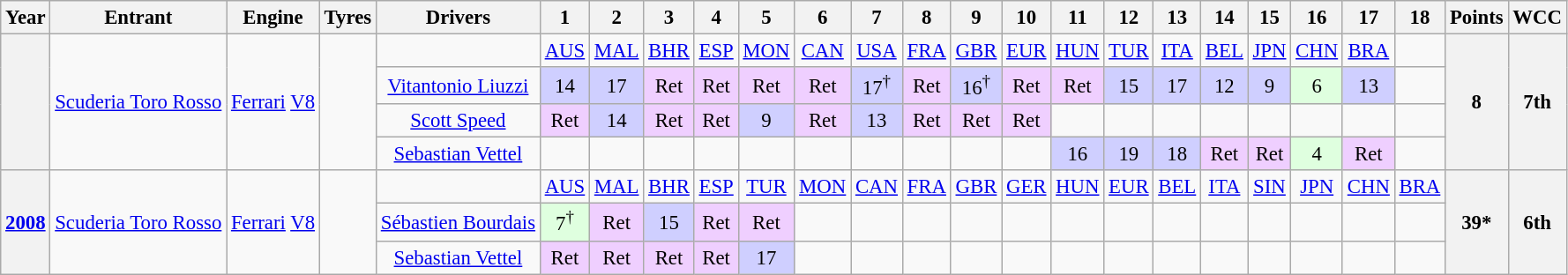<table class="wikitable" style="text-align:center; font-size:95%">
<tr>
<th>Year</th>
<th>Entrant</th>
<th>Engine</th>
<th>Tyres</th>
<th>Drivers</th>
<th>1</th>
<th>2</th>
<th>3</th>
<th>4</th>
<th>5</th>
<th>6</th>
<th>7</th>
<th>8</th>
<th>9</th>
<th>10</th>
<th>11</th>
<th>12</th>
<th>13</th>
<th>14</th>
<th>15</th>
<th>16</th>
<th>17</th>
<th>18</th>
<th>Points</th>
<th>WCC</th>
</tr>
<tr>
<th rowspan="4"></th>
<td rowspan="4"><a href='#'>Scuderia Toro Rosso</a></td>
<td rowspan="4"><a href='#'>Ferrari</a> <a href='#'>V8</a></td>
<td rowspan="4"></td>
<td></td>
<td><a href='#'>AUS</a></td>
<td><a href='#'>MAL</a></td>
<td><a href='#'>BHR</a></td>
<td><a href='#'>ESP</a></td>
<td><a href='#'>MON</a></td>
<td><a href='#'>CAN</a></td>
<td><a href='#'>USA</a></td>
<td><a href='#'>FRA</a></td>
<td><a href='#'>GBR</a></td>
<td><a href='#'>EUR</a></td>
<td><a href='#'>HUN</a></td>
<td><a href='#'>TUR</a></td>
<td><a href='#'>ITA</a></td>
<td><a href='#'>BEL</a></td>
<td><a href='#'>JPN</a></td>
<td><a href='#'>CHN</a></td>
<td><a href='#'>BRA</a></td>
<td></td>
<th rowspan="4">8</th>
<th rowspan="4">7th</th>
</tr>
<tr>
<td> <a href='#'>Vitantonio Liuzzi</a></td>
<td style="background:#CFCFFF;">14</td>
<td style="background:#CFCFFF;">17</td>
<td style="background:#EFCFFF;">Ret</td>
<td style="background:#EFCFFF;">Ret</td>
<td style="background:#EFCFFF;">Ret</td>
<td style="background:#EFCFFF;">Ret</td>
<td style="background:#CFCFFF;">17<sup>†</sup></td>
<td style="background:#EFCFFF;">Ret</td>
<td style="background:#CFCFFF;">16<sup>†</sup></td>
<td style="background:#EFCFFF;">Ret</td>
<td style="background:#EFCFFF;">Ret</td>
<td style="background:#CFCFFF;">15</td>
<td style="background:#CFCFFF;">17</td>
<td style="background:#CFCFFF;">12</td>
<td style="background:#CFCFFF;">9</td>
<td style="background:#DFFFDF;">6</td>
<td style="background:#CFCFFF;">13</td>
<td></td>
</tr>
<tr>
<td> <a href='#'>Scott Speed</a></td>
<td style="background:#EFCFFF;">Ret</td>
<td style="background:#CFCFFF;">14</td>
<td style="background:#EFCFFF;">Ret</td>
<td style="background:#EFCFFF;">Ret</td>
<td style="background:#CFCFFF;">9</td>
<td style="background:#EFCFFF;">Ret</td>
<td style="background:#CFCFFF;">13</td>
<td style="background:#EFCFFF;">Ret</td>
<td style="background:#EFCFFF;">Ret</td>
<td style="background:#EFCFFF;">Ret</td>
<td></td>
<td></td>
<td></td>
<td></td>
<td></td>
<td></td>
<td></td>
<td></td>
</tr>
<tr>
<td> <a href='#'>Sebastian Vettel</a></td>
<td></td>
<td></td>
<td></td>
<td></td>
<td></td>
<td></td>
<td></td>
<td></td>
<td></td>
<td></td>
<td style="background:#CFCFFF;">16</td>
<td style="background:#CFCFFF;">19</td>
<td style="background:#CFCFFF;">18</td>
<td style="background:#EFCFFF;">Ret</td>
<td style="background:#EFCFFF;">Ret</td>
<td style="background:#DFFFDF;">4</td>
<td style="background:#EFCFFF;">Ret</td>
<td></td>
</tr>
<tr>
<th rowspan="3"><a href='#'>2008</a></th>
<td rowspan="3"><a href='#'>Scuderia Toro Rosso</a></td>
<td rowspan="3"><a href='#'>Ferrari</a> <a href='#'>V8</a></td>
<td rowspan="3"></td>
<td></td>
<td><a href='#'>AUS</a></td>
<td><a href='#'>MAL</a></td>
<td><a href='#'>BHR</a></td>
<td><a href='#'>ESP</a></td>
<td><a href='#'>TUR</a></td>
<td><a href='#'>MON</a></td>
<td><a href='#'>CAN</a></td>
<td><a href='#'>FRA</a></td>
<td><a href='#'>GBR</a></td>
<td><a href='#'>GER</a></td>
<td><a href='#'>HUN</a></td>
<td><a href='#'>EUR</a></td>
<td><a href='#'>BEL</a></td>
<td><a href='#'>ITA</a></td>
<td><a href='#'>SIN</a></td>
<td><a href='#'>JPN</a></td>
<td><a href='#'>CHN</a></td>
<td><a href='#'>BRA</a></td>
<th rowspan="3">39*</th>
<th rowspan="3">6th</th>
</tr>
<tr>
<td> <a href='#'>Sébastien Bourdais</a></td>
<td style="background:#DFFFDF;">7<sup>†</sup></td>
<td style="background:#EFCFFF;">Ret</td>
<td style="background:#CFCFFF;">15</td>
<td style="background:#EFCFFF;">Ret</td>
<td style="background:#EFCFFF;">Ret</td>
<td></td>
<td></td>
<td></td>
<td></td>
<td></td>
<td></td>
<td></td>
<td></td>
<td></td>
<td></td>
<td></td>
<td></td>
<td></td>
</tr>
<tr>
<td> <a href='#'>Sebastian Vettel</a></td>
<td style="background:#EFCFFF;">Ret</td>
<td style="background:#EFCFFF;">Ret</td>
<td style="background:#EFCFFF;">Ret</td>
<td style="background:#EFCFFF;">Ret</td>
<td style="background:#CFCFFF;">17</td>
<td></td>
<td></td>
<td></td>
<td></td>
<td></td>
<td></td>
<td></td>
<td></td>
<td></td>
<td></td>
<td></td>
<td></td>
<td></td>
</tr>
</table>
